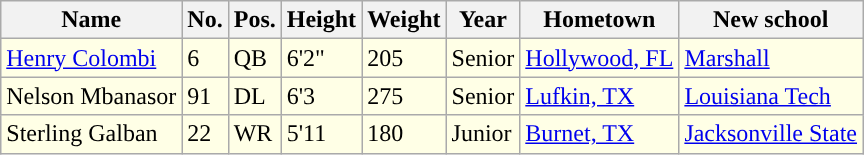<table class="wikitable sortable">
<tr>
<th>Name</th>
<th>No.</th>
<th>Pos.</th>
<th>Height</th>
<th>Weight</th>
<th>Year</th>
<th>Hometown</th>
<th class="unsortable">New school</th>
</tr>
<tr style="background:#FFFFE6;">
<td><a href='#'>Henry Colombi</a></td>
<td>6</td>
<td>QB</td>
<td>6'2"</td>
<td>205</td>
<td>Senior</td>
<td><a href='#'>Hollywood, FL</a></td>
<td><a href='#'>Marshall</a></td>
</tr>
<tr style="background:#FFFFE6;">
<td>Nelson Mbanasor</td>
<td>91</td>
<td>DL</td>
<td>6'3</td>
<td>275</td>
<td>Senior</td>
<td><a href='#'>Lufkin, TX</a></td>
<td><a href='#'>Louisiana Tech</a></td>
</tr>
<tr style="background:#FFFFE6;">
<td>Sterling Galban</td>
<td>22</td>
<td>WR</td>
<td>5'11</td>
<td>180</td>
<td>Junior</td>
<td><a href='#'>Burnet, TX</a></td>
<td><a href='#'>Jacksonville State</a></td>
</tr>
</table>
